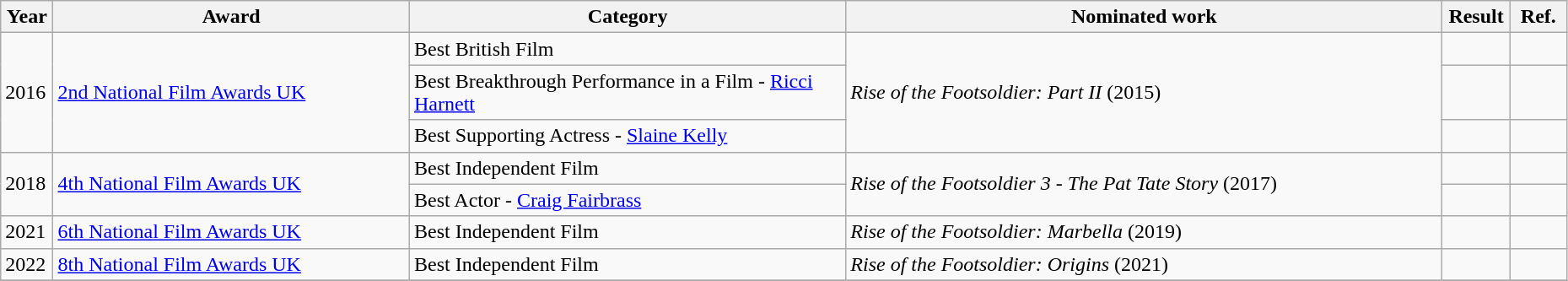<table width="98%" class="wikitable">
<tr>
<th width="10">Year</th>
<th width="260">Award</th>
<th width="320">Category</th>
<th width="440">Nominated work</th>
<th width="30">Result</th>
<th width="35">Ref.</th>
</tr>
<tr>
<td rowspan="3">2016</td>
<td rowspan="3"><a href='#'>2nd National Film Awards UK</a></td>
<td>Best British Film</td>
<td rowspan="3"><em>Rise of the Footsoldier: Part II</em> (2015)</td>
<td></td>
<td style="text-align:center;"></td>
</tr>
<tr>
<td>Best Breakthrough Performance in a Film - <a href='#'>Ricci Harnett</a></td>
<td></td>
<td style="text-align:center;"></td>
</tr>
<tr>
<td>Best Supporting Actress - <a href='#'>Slaine Kelly</a></td>
<td></td>
<td style="text-align:center;"></td>
</tr>
<tr>
<td rowspan="2">2018</td>
<td rowspan="2"><a href='#'>4th National Film Awards UK</a></td>
<td>Best Independent Film</td>
<td rowspan="2"><em>Rise of the Footsoldier 3 - The Pat Tate Story</em> (2017)</td>
<td></td>
<td style="text-align:center;"></td>
</tr>
<tr>
<td>Best Actor - <a href='#'>Craig Fairbrass</a></td>
<td></td>
<td style="text-align:center;"></td>
</tr>
<tr>
<td>2021</td>
<td><a href='#'>6th National Film Awards UK</a></td>
<td>Best Independent Film</td>
<td><em>Rise of the Footsoldier: Marbella</em> (2019)</td>
<td></td>
<td style="text-align:center;"></td>
</tr>
<tr>
<td>2022</td>
<td><a href='#'>8th National Film Awards UK</a></td>
<td>Best Independent Film</td>
<td><em>Rise of the Footsoldier: Origins</em> (2021)</td>
<td></td>
<td style="text-align:center;"></td>
</tr>
<tr>
</tr>
</table>
